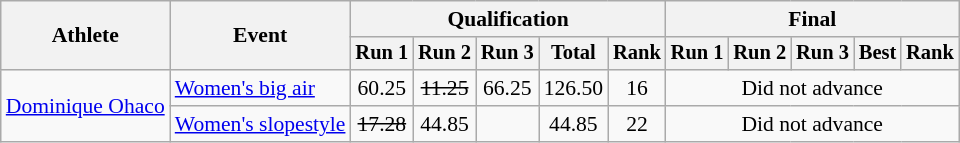<table class=wikitable style=font-size:90%;text-align:center>
<tr>
<th rowspan=2>Athlete</th>
<th rowspan=2>Event</th>
<th colspan=5>Qualification</th>
<th colspan=5>Final</th>
</tr>
<tr style=font-size:95%>
<th>Run 1</th>
<th>Run 2</th>
<th>Run 3</th>
<th>Total</th>
<th>Rank</th>
<th>Run 1</th>
<th>Run 2</th>
<th>Run 3</th>
<th>Best</th>
<th>Rank</th>
</tr>
<tr>
<td align=left rowspan=2><a href='#'>Dominique Ohaco</a></td>
<td align=left><a href='#'>Women's big air</a></td>
<td>60.25</td>
<td><s>11.25</s></td>
<td>66.25</td>
<td>126.50</td>
<td>16</td>
<td colspan=5>Did not advance</td>
</tr>
<tr>
<td align=left><a href='#'>Women's slopestyle</a></td>
<td><s>17.28</s></td>
<td>44.85</td>
<td></td>
<td>44.85</td>
<td>22</td>
<td colspan=5>Did not advance</td>
</tr>
</table>
